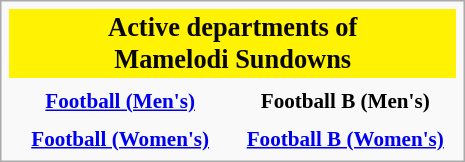<table class="infobox" style="font-size: 88%; width: 22em; text-align: center">
<tr>
<th colspan=3 style="font-size: 125%; background-color: #fff203; color: #080808; border:1px solid #fff203; text-align:center;">Active departments of<br>Mamelodi Sundowns</th>
</tr>
<tr>
<th width="33%" style="text-align:center;"></th>
<th width="33%" style="text-align:center;"></th>
</tr>
<tr>
<th style="text-align:center;"><a href='#'>Football (Men's)</a></th>
<th style="text-align:center;">Football B (Men's)</th>
</tr>
<tr>
<th width="33%" style="text-align:center;"></th>
<th width="33%" style="text-align:centre;"></th>
</tr>
<tr>
<th style="text-align:center;"><a href='#'>Football (Women's)</a></th>
<th style="text-align:center;"><a href='#'>Football B (Women's)</a></th>
</tr>
</table>
